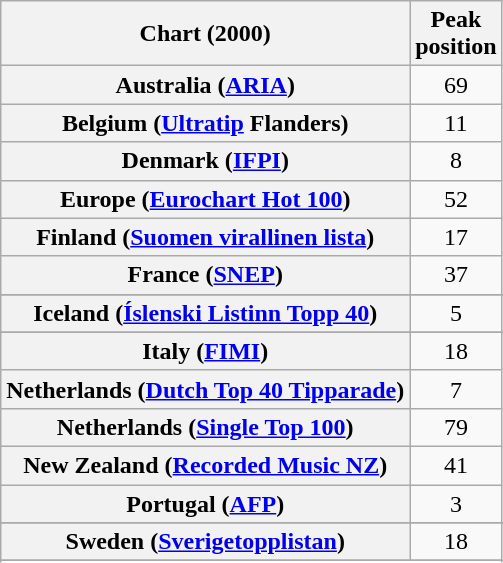<table class="wikitable sortable plainrowheaders" style="text-align:center">
<tr>
<th>Chart (2000)</th>
<th>Peak<br>position</th>
</tr>
<tr>
<th scope="row">Australia (<a href='#'>ARIA</a>)</th>
<td>69</td>
</tr>
<tr>
<th scope="row">Belgium (<a href='#'>Ultratip</a> Flanders)</th>
<td>11</td>
</tr>
<tr>
<th scope="row">Denmark (<a href='#'>IFPI</a>)</th>
<td>8</td>
</tr>
<tr>
<th scope="row">Europe (<a href='#'>Eurochart Hot 100</a>)</th>
<td>52</td>
</tr>
<tr>
<th scope="row">Finland (<a href='#'>Suomen virallinen lista</a>)</th>
<td>17</td>
</tr>
<tr>
<th scope="row">France (<a href='#'>SNEP</a>)</th>
<td>37</td>
</tr>
<tr>
</tr>
<tr>
<th scope="row">Iceland (<a href='#'>Íslenski Listinn Topp 40</a>)</th>
<td>5</td>
</tr>
<tr>
</tr>
<tr>
<th scope="row">Italy (<a href='#'>FIMI</a>)</th>
<td>18</td>
</tr>
<tr>
<th scope="row">Netherlands (<a href='#'>Dutch Top 40 Tipparade</a>)</th>
<td>7</td>
</tr>
<tr>
<th scope="row">Netherlands (<a href='#'>Single Top 100</a>)</th>
<td>79</td>
</tr>
<tr>
<th scope="row">New Zealand (<a href='#'>Recorded Music NZ</a>)</th>
<td>41</td>
</tr>
<tr>
<th scope="row">Portugal (<a href='#'>AFP</a>)</th>
<td>3</td>
</tr>
<tr>
</tr>
<tr>
<th scope="row">Sweden (<a href='#'>Sverigetopplistan</a>)</th>
<td>18</td>
</tr>
<tr>
</tr>
<tr>
</tr>
</table>
